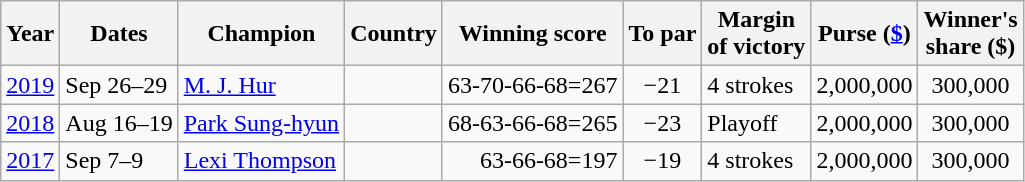<table class="wikitable">
<tr>
<th>Year</th>
<th>Dates</th>
<th>Champion</th>
<th>Country</th>
<th>Winning score</th>
<th>To par</th>
<th>Margin<br>of victory</th>
<th>Purse (<a href='#'>$</a>)</th>
<th>Winner's<br>share ($)</th>
</tr>
<tr>
<td><a href='#'>2019</a></td>
<td>Sep 26–29</td>
<td><a href='#'>M. J. Hur</a></td>
<td></td>
<td align=right>63-70-66-68=267</td>
<td align=center>−21</td>
<td>4 strokes</td>
<td align=center>2,000,000</td>
<td align=center>300,000</td>
</tr>
<tr>
<td><a href='#'>2018</a></td>
<td>Aug 16–19</td>
<td><a href='#'>Park Sung-hyun</a></td>
<td></td>
<td align=right>68-63-66-68=265</td>
<td align=center>−23</td>
<td>Playoff</td>
<td align=center>2,000,000</td>
<td align=center>300,000</td>
</tr>
<tr>
<td><a href='#'>2017</a></td>
<td>Sep 7–9</td>
<td><a href='#'>Lexi Thompson</a></td>
<td></td>
<td align=right>63-66-68=197</td>
<td align=center>−19</td>
<td>4 strokes</td>
<td align=center>2,000,000</td>
<td align=center>300,000</td>
</tr>
</table>
